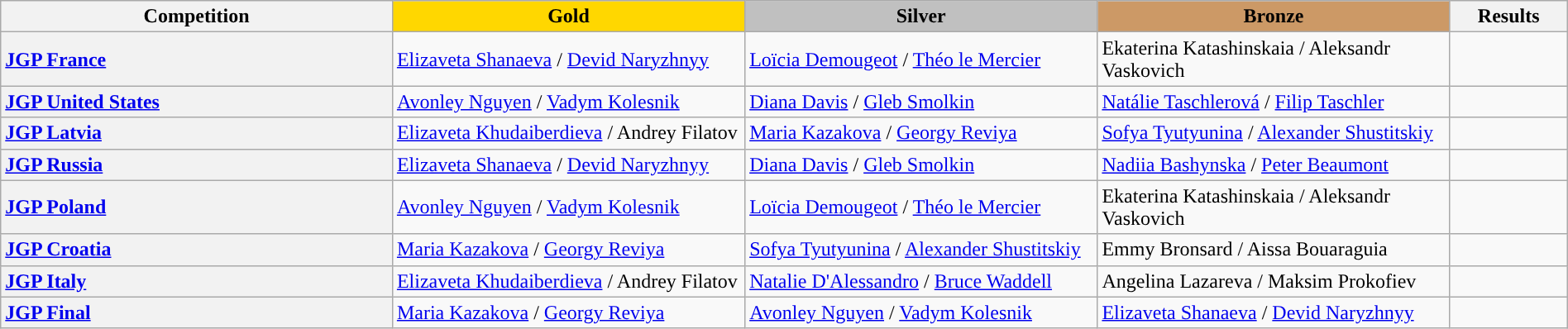<table class="wikitable unsortable" style="text-align:left; width:100%">
<tr>
<th scope="col" style="text-align:center; width:25%;">Competition</th>
<td scope="col" style="text-align:center; width:22.5%; background:gold"><strong>Gold</strong></td>
<td scope="col" style="text-align:center; width:22.5%; background:silver"><strong>Silver</strong></td>
<td scope="col" style="text-align:center; width:22.5%; background:#c96"><strong>Bronze</strong></td>
<th scope="col" style="text-align:center; width:7.5%;">Results</th>
</tr>
<tr>
<th scope="row" style="text-align:left"> <a href='#'>JGP France</a></th>
<td> <a href='#'>Elizaveta Shanaeva</a> / <a href='#'>Devid Naryzhnyy</a></td>
<td> <a href='#'>Loïcia Demougeot</a> / <a href='#'>Théo le Mercier</a></td>
<td> Ekaterina Katashinskaia / Aleksandr Vaskovich</td>
<td></td>
</tr>
<tr>
<th scope="row" style="text-align:left"> <a href='#'>JGP United States</a></th>
<td> <a href='#'>Avonley Nguyen</a> / <a href='#'>Vadym Kolesnik</a></td>
<td> <a href='#'>Diana Davis</a> / <a href='#'>Gleb Smolkin</a></td>
<td> <a href='#'>Natálie Taschlerová</a> / <a href='#'>Filip Taschler</a></td>
<td></td>
</tr>
<tr>
<th scope="row" style="text-align:left"> <a href='#'>JGP Latvia</a></th>
<td> <a href='#'>Elizaveta Khudaiberdieva</a> / Andrey Filatov</td>
<td> <a href='#'>Maria Kazakova</a> / <a href='#'>Georgy Reviya</a></td>
<td> <a href='#'>Sofya Tyutyunina</a> / <a href='#'>Alexander Shustitskiy</a></td>
<td></td>
</tr>
<tr>
<th scope="row" style="text-align:left"> <a href='#'>JGP Russia</a></th>
<td> <a href='#'>Elizaveta Shanaeva</a> / <a href='#'>Devid Naryzhnyy</a></td>
<td> <a href='#'>Diana Davis</a> / <a href='#'>Gleb Smolkin</a></td>
<td> <a href='#'>Nadiia Bashynska</a> / <a href='#'>Peter Beaumont</a></td>
<td></td>
</tr>
<tr>
<th scope="row" style="text-align:left"> <a href='#'>JGP Poland</a></th>
<td> <a href='#'>Avonley Nguyen</a> / <a href='#'>Vadym Kolesnik</a></td>
<td> <a href='#'>Loïcia Demougeot</a> / <a href='#'>Théo le Mercier</a></td>
<td> Ekaterina Katashinskaia / Aleksandr Vaskovich</td>
<td></td>
</tr>
<tr>
<th scope="row" style="text-align:left"> <a href='#'>JGP Croatia</a></th>
<td> <a href='#'>Maria Kazakova</a> / <a href='#'>Georgy Reviya</a></td>
<td> <a href='#'>Sofya Tyutyunina</a> / <a href='#'>Alexander Shustitskiy</a></td>
<td> Emmy Bronsard / Aissa Bouaraguia</td>
<td></td>
</tr>
<tr>
<th scope="row" style="text-align:left"> <a href='#'>JGP Italy</a></th>
<td> <a href='#'>Elizaveta Khudaiberdieva</a> / Andrey Filatov</td>
<td> <a href='#'>Natalie D'Alessandro</a> / <a href='#'>Bruce Waddell</a></td>
<td> Angelina Lazareva / Maksim Prokofiev</td>
<td></td>
</tr>
<tr>
<th scope="row" style="text-align:left"> <a href='#'>JGP Final</a></th>
<td> <a href='#'>Maria Kazakova</a> / <a href='#'>Georgy Reviya</a></td>
<td> <a href='#'>Avonley Nguyen</a> / <a href='#'>Vadym Kolesnik</a></td>
<td> <a href='#'>Elizaveta Shanaeva</a> / <a href='#'>Devid Naryzhnyy</a></td>
<td></td>
</tr>
</table>
